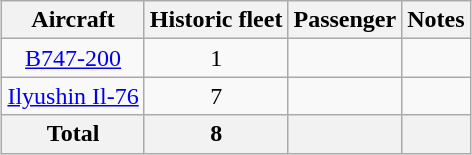<table class="wikitable" style="margin:0.5em auto">
<tr>
<th>Aircraft</th>
<th>Historic fleet</th>
<th>Passenger</th>
<th>Notes</th>
</tr>
<tr>
<td align=center><a href='#'>B747-200</a></td>
<td align=center>1</td>
<td align=center></td>
<td align=center></td>
</tr>
<tr>
<td align=center><a href='#'>Ilyushin Il-76</a></td>
<td align=center>7</td>
<td align=center></td>
<td align=center></td>
</tr>
<tr>
<th>Total</th>
<th>8</th>
<th></th>
<th></th>
</tr>
</table>
